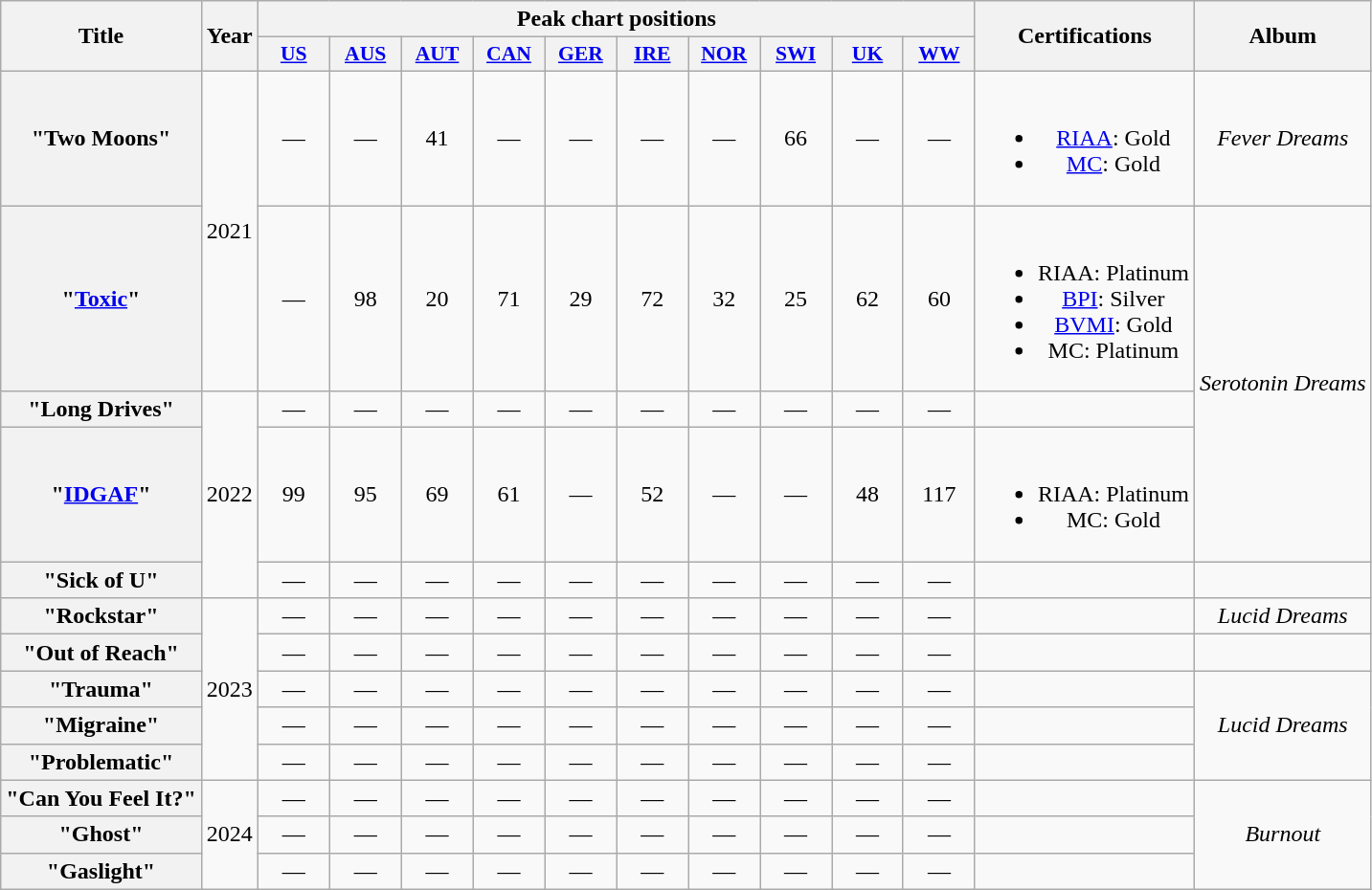<table class="wikitable plainrowheaders" style="text-align:center;">
<tr>
<th scope="col" rowspan="2">Title</th>
<th scope="col" rowspan="2">Year</th>
<th scope="col" colspan="10">Peak chart positions</th>
<th scope="col" rowspan="2">Certifications</th>
<th scope="col" rowspan="2">Album</th>
</tr>
<tr>
<th scope="col" style="width:3em;font-size:90%;"><a href='#'>US</a><br></th>
<th scope="col" style="width:3em;font-size:90%;"><a href='#'>AUS</a><br></th>
<th scope="col" style="width:3em;font-size:90%;"><a href='#'>AUT</a><br></th>
<th scope="col" style="width:3em;font-size:90%;"><a href='#'>CAN</a><br></th>
<th scope="col" style="width:3em;font-size:90%;"><a href='#'>GER</a><br></th>
<th scope="col" style="width:3em;font-size:90%;"><a href='#'>IRE</a><br></th>
<th scope="col" style="width:3em;font-size:90%;"><a href='#'>NOR</a><br></th>
<th scope="col" style="width:3em;font-size:90%;"><a href='#'>SWI</a><br></th>
<th scope="col" style="width:3em;font-size:90%;"><a href='#'>UK</a><br></th>
<th scope="col" style="width:3em;font-size:90%;"><a href='#'>WW</a><br></th>
</tr>
<tr>
<th scope="row">"Two Moons"</th>
<td rowspan="2">2021</td>
<td>—</td>
<td>—</td>
<td>41</td>
<td>—</td>
<td>—</td>
<td>—</td>
<td>—</td>
<td>66</td>
<td>—</td>
<td>—</td>
<td><br><ul><li><a href='#'>RIAA</a>: Gold</li><li><a href='#'>MC</a>: Gold</li></ul></td>
<td><em>Fever Dreams</em></td>
</tr>
<tr>
<th scope="row">"<a href='#'>Toxic</a>"</th>
<td>—</td>
<td>98</td>
<td>20</td>
<td>71</td>
<td>29</td>
<td>72</td>
<td>32</td>
<td>25</td>
<td>62</td>
<td>60</td>
<td><br><ul><li>RIAA: Platinum</li><li><a href='#'>BPI</a>: Silver</li><li><a href='#'>BVMI</a>: Gold</li><li>MC: Platinum</li></ul></td>
<td rowspan="3"><em>Serotonin Dreams</em></td>
</tr>
<tr>
<th scope="row">"Long Drives"</th>
<td rowspan="3">2022</td>
<td>—</td>
<td>—</td>
<td>—</td>
<td>—</td>
<td>—</td>
<td>—</td>
<td>—</td>
<td>—</td>
<td>—</td>
<td>—</td>
<td></td>
</tr>
<tr>
<th scope="row">"<a href='#'>IDGAF</a>"<br></th>
<td>99</td>
<td>95</td>
<td>69</td>
<td>61</td>
<td>—</td>
<td>52</td>
<td>—</td>
<td>—</td>
<td>48</td>
<td>117</td>
<td><br><ul><li>RIAA: Platinum</li><li>MC: Gold</li></ul></td>
</tr>
<tr>
<th scope="row">"Sick of U"<br></th>
<td>—</td>
<td>—</td>
<td>—</td>
<td>—</td>
<td>—</td>
<td>—</td>
<td>—</td>
<td>—</td>
<td>—</td>
<td>—</td>
<td></td>
<td></td>
</tr>
<tr>
<th scope="row">"Rockstar"</th>
<td rowspan="5">2023</td>
<td>—</td>
<td>—</td>
<td>—</td>
<td>—</td>
<td>—</td>
<td>—</td>
<td>—</td>
<td>—</td>
<td>—</td>
<td>—</td>
<td></td>
<td><em>Lucid Dreams</em></td>
</tr>
<tr>
<th scope="row">"Out of Reach"</th>
<td>—</td>
<td>—</td>
<td>—</td>
<td>—</td>
<td>—</td>
<td>—</td>
<td>—</td>
<td>—</td>
<td>—</td>
<td>—</td>
<td></td>
<td></td>
</tr>
<tr>
<th scope="row">"Trauma"</th>
<td>—</td>
<td>—</td>
<td>—</td>
<td>—</td>
<td>—</td>
<td>—</td>
<td>—</td>
<td>—</td>
<td>—</td>
<td>—</td>
<td></td>
<td rowspan="3"><em>Lucid Dreams</em></td>
</tr>
<tr>
<th scope="row">"Migraine"</th>
<td>—</td>
<td>—</td>
<td>—</td>
<td>—</td>
<td>—</td>
<td>—</td>
<td>—</td>
<td>—</td>
<td>—</td>
<td>—</td>
<td></td>
</tr>
<tr>
<th scope="row">"Problematic"</th>
<td>—</td>
<td>—</td>
<td>—</td>
<td>—</td>
<td>—</td>
<td>—</td>
<td>—</td>
<td>—</td>
<td>—</td>
<td>—</td>
</tr>
<tr>
<th scope="row">"Can You Feel It?"</th>
<td rowspan="3">2024</td>
<td>—</td>
<td>—</td>
<td>—</td>
<td>—</td>
<td>—</td>
<td>—</td>
<td>—</td>
<td>—</td>
<td>—</td>
<td>—</td>
<td></td>
<td rowspan="3"><em>Burnout</em></td>
</tr>
<tr>
<th scope="row">"Ghost"</th>
<td>—</td>
<td>—</td>
<td>—</td>
<td>—</td>
<td>—</td>
<td>—</td>
<td>—</td>
<td>—</td>
<td>—</td>
<td>—</td>
<td></td>
</tr>
<tr>
<th scope="row">"Gaslight"</th>
<td>—</td>
<td>—</td>
<td>—</td>
<td>—</td>
<td>—</td>
<td>—</td>
<td>—</td>
<td>—</td>
<td>—</td>
<td>—</td>
<td></td>
</tr>
</table>
